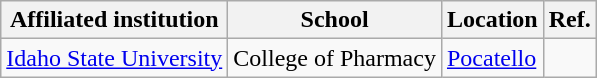<table class="wikitable sortable">
<tr>
<th>Affiliated institution</th>
<th>School</th>
<th>Location</th>
<th>Ref.</th>
</tr>
<tr>
<td><a href='#'>Idaho State University</a></td>
<td>College of Pharmacy</td>
<td><a href='#'>Pocatello</a></td>
<td></td>
</tr>
</table>
